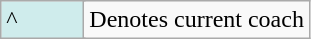<table class="wikitable">
<tr>
<td colspan="2" style="background-color:#CFECEC; width:3em">^</td>
<td>Denotes current coach</td>
</tr>
</table>
